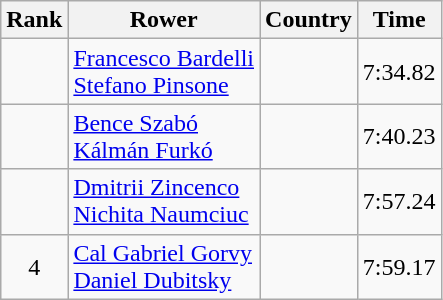<table class="wikitable" style="text-align:center">
<tr>
<th>Rank</th>
<th>Rower</th>
<th>Country</th>
<th>Time</th>
</tr>
<tr>
<td></td>
<td align="left"><a href='#'>Francesco Bardelli</a><br><a href='#'>Stefano Pinsone</a></td>
<td align="left"></td>
<td>7:34.82</td>
</tr>
<tr>
<td></td>
<td align="left"><a href='#'>Bence Szabó</a><br><a href='#'>Kálmán Furkó</a></td>
<td align="left"></td>
<td>7:40.23</td>
</tr>
<tr>
<td></td>
<td align="left"><a href='#'>Dmitrii Zincenco</a><br><a href='#'>Nichita Naumciuc</a></td>
<td align="left"></td>
<td>7:57.24</td>
</tr>
<tr>
<td>4</td>
<td align="left"><a href='#'>Cal Gabriel Gorvy</a><br><a href='#'>Daniel Dubitsky</a></td>
<td align="left"></td>
<td>7:59.17</td>
</tr>
</table>
